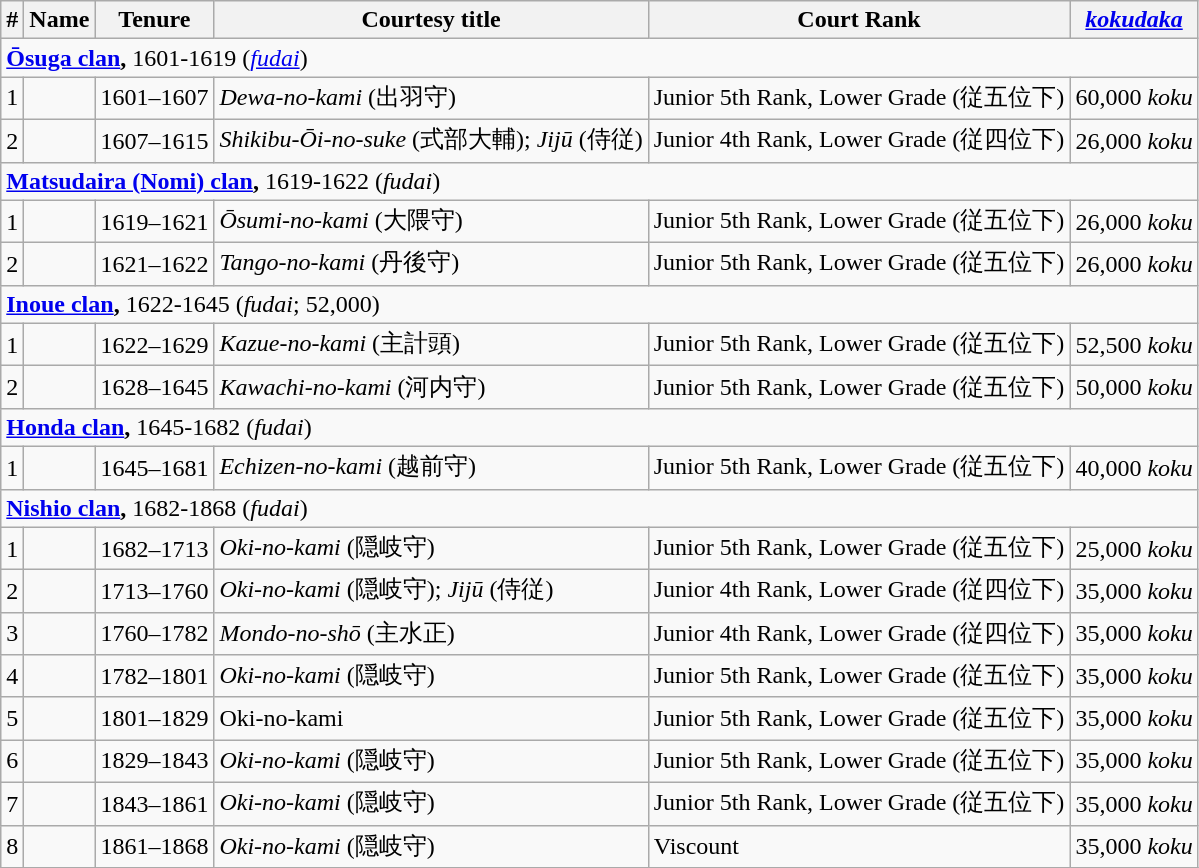<table class=wikitable>
<tr>
<th>#</th>
<th>Name</th>
<th>Tenure</th>
<th>Courtesy title</th>
<th>Court Rank</th>
<th><em><a href='#'>kokudaka</a></em></th>
</tr>
<tr>
<td colspan=6> <strong><a href='#'>Ōsuga clan</a>,</strong> 1601-1619 (<em><a href='#'>fudai</a></em>)</td>
</tr>
<tr>
<td>1</td>
<td></td>
<td>1601–1607</td>
<td><em>Dewa-no-kami</em> (出羽守)</td>
<td>Junior 5th Rank, Lower Grade (従五位下)</td>
<td>60,000 <em>koku</em></td>
</tr>
<tr>
<td>2</td>
<td></td>
<td>1607–1615</td>
<td><em>Shikibu-Ōi-no-suke</em> (式部大輔); <em>Jijū</em> (侍従)</td>
<td>Junior 4th Rank, Lower Grade (従四位下)</td>
<td>26,000 <em>koku</em></td>
</tr>
<tr>
<td colspan=6> <strong><a href='#'>Matsudaira (Nomi) clan</a>,</strong> 1619-1622 (<em>fudai</em>)</td>
</tr>
<tr>
<td>1</td>
<td></td>
<td>1619–1621</td>
<td><em>Ōsumi-no-kami</em> (大隈守)</td>
<td>Junior 5th Rank, Lower Grade (従五位下)</td>
<td>26,000 <em>koku</em></td>
</tr>
<tr>
<td>2</td>
<td></td>
<td>1621–1622</td>
<td><em>Tango-no-kami</em> (丹後守)</td>
<td>Junior 5th Rank, Lower Grade (従五位下)</td>
<td>26,000 <em>koku</em></td>
</tr>
<tr>
<td colspan=6> <strong><a href='#'>Inoue clan</a>,</strong> 1622-1645 (<em>fudai</em>; 52,000)</td>
</tr>
<tr>
<td>1</td>
<td></td>
<td>1622–1629</td>
<td><em>Kazue-no-kami</em> (主計頭)</td>
<td>Junior 5th Rank, Lower Grade (従五位下)</td>
<td>52,500 <em>koku</em></td>
</tr>
<tr>
<td>2</td>
<td></td>
<td>1628–1645</td>
<td><em>Kawachi-no-kami</em> (河内守)</td>
<td>Junior 5th Rank, Lower Grade (従五位下)</td>
<td>50,000 <em>koku</em></td>
</tr>
<tr>
<td colspan=6> <strong><a href='#'>Honda clan</a>,</strong> 1645-1682 (<em>fudai</em>)</td>
</tr>
<tr>
<td>1</td>
<td></td>
<td>1645–1681</td>
<td><em>Echizen-no-kami</em> (越前守)</td>
<td>Junior 5th Rank, Lower Grade (従五位下)</td>
<td>40,000 <em>koku</em></td>
</tr>
<tr>
<td colspan=6> <strong><a href='#'>Nishio clan</a>,</strong> 1682-1868 (<em>fudai</em>)</td>
</tr>
<tr>
<td>1</td>
<td></td>
<td>1682–1713</td>
<td><em>Oki-no-kami</em> (隠岐守)</td>
<td>Junior 5th Rank, Lower Grade (従五位下)</td>
<td>25,000 <em>koku</em></td>
</tr>
<tr>
<td>2</td>
<td></td>
<td>1713–1760</td>
<td><em>Oki-no-kami</em> (隠岐守); <em>Jijū</em> (侍従)</td>
<td>Junior 4th Rank, Lower Grade (従四位下)</td>
<td>35,000 <em>koku</em></td>
</tr>
<tr>
<td>3</td>
<td></td>
<td>1760–1782</td>
<td><em>Mondo-no-shō</em> (主水正)</td>
<td>Junior 4th Rank, Lower Grade (従四位下)</td>
<td>35,000 <em>koku</em></td>
</tr>
<tr>
<td>4</td>
<td></td>
<td>1782–1801</td>
<td><em>Oki-no-kami</em> (隠岐守)</td>
<td>Junior 5th Rank, Lower Grade (従五位下)</td>
<td>35,000 <em>koku</em></td>
</tr>
<tr>
<td>5</td>
<td></td>
<td>1801–1829</td>
<td>Oki-no-kami</td>
<td>Junior 5th Rank, Lower Grade (従五位下)</td>
<td>35,000 <em>koku</em></td>
</tr>
<tr>
<td>6</td>
<td></td>
<td>1829–1843</td>
<td><em>Oki-no-kami</em> (隠岐守)</td>
<td>Junior 5th Rank, Lower Grade (従五位下)</td>
<td>35,000 <em>koku</em></td>
</tr>
<tr>
<td>7</td>
<td></td>
<td>1843–1861</td>
<td><em>Oki-no-kami</em> (隠岐守)</td>
<td>Junior 5th Rank, Lower Grade (従五位下)</td>
<td>35,000 <em>koku</em></td>
</tr>
<tr>
<td>8</td>
<td></td>
<td>1861–1868</td>
<td><em>Oki-no-kami</em> (隠岐守)</td>
<td>Viscount</td>
<td>35,000 <em>koku</em></td>
</tr>
<tr>
</tr>
</table>
